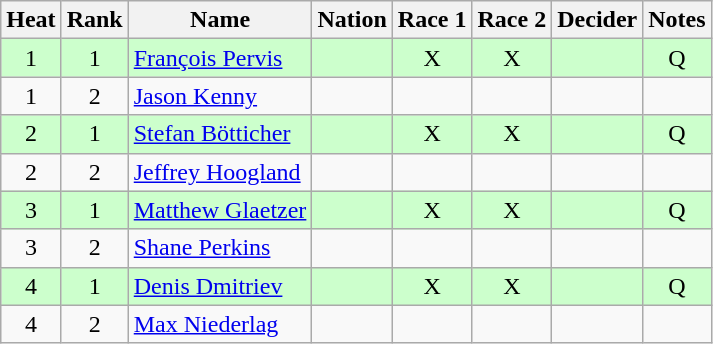<table class="wikitable sortable" style="text-align:center">
<tr>
<th>Heat</th>
<th>Rank</th>
<th>Name</th>
<th>Nation</th>
<th>Race 1</th>
<th>Race 2</th>
<th>Decider</th>
<th>Notes</th>
</tr>
<tr bgcolor=ccffcc>
<td>1</td>
<td>1</td>
<td align=left><a href='#'>François Pervis</a></td>
<td align=left></td>
<td>X</td>
<td>X</td>
<td></td>
<td>Q</td>
</tr>
<tr>
<td>1</td>
<td>2</td>
<td align=left><a href='#'>Jason Kenny</a></td>
<td align=left></td>
<td></td>
<td></td>
<td></td>
<td></td>
</tr>
<tr bgcolor=ccffcc>
<td>2</td>
<td>1</td>
<td align=left><a href='#'>Stefan Bötticher</a></td>
<td align=left></td>
<td>X</td>
<td>X</td>
<td></td>
<td>Q</td>
</tr>
<tr>
<td>2</td>
<td>2</td>
<td align=left><a href='#'>Jeffrey Hoogland</a></td>
<td align=left></td>
<td></td>
<td></td>
<td></td>
<td></td>
</tr>
<tr bgcolor=ccffcc>
<td>3</td>
<td>1</td>
<td align=left><a href='#'>Matthew Glaetzer</a></td>
<td align=left></td>
<td>X</td>
<td>X</td>
<td></td>
<td>Q</td>
</tr>
<tr>
<td>3</td>
<td>2</td>
<td align=left><a href='#'>Shane Perkins</a></td>
<td align=left></td>
<td></td>
<td></td>
<td></td>
<td></td>
</tr>
<tr bgcolor=ccffcc>
<td>4</td>
<td>1</td>
<td align=left><a href='#'>Denis Dmitriev</a></td>
<td align=left></td>
<td>X</td>
<td>X</td>
<td></td>
<td>Q</td>
</tr>
<tr>
<td>4</td>
<td>2</td>
<td align=left><a href='#'>Max Niederlag</a></td>
<td align=left></td>
<td></td>
<td></td>
<td></td>
<td></td>
</tr>
</table>
